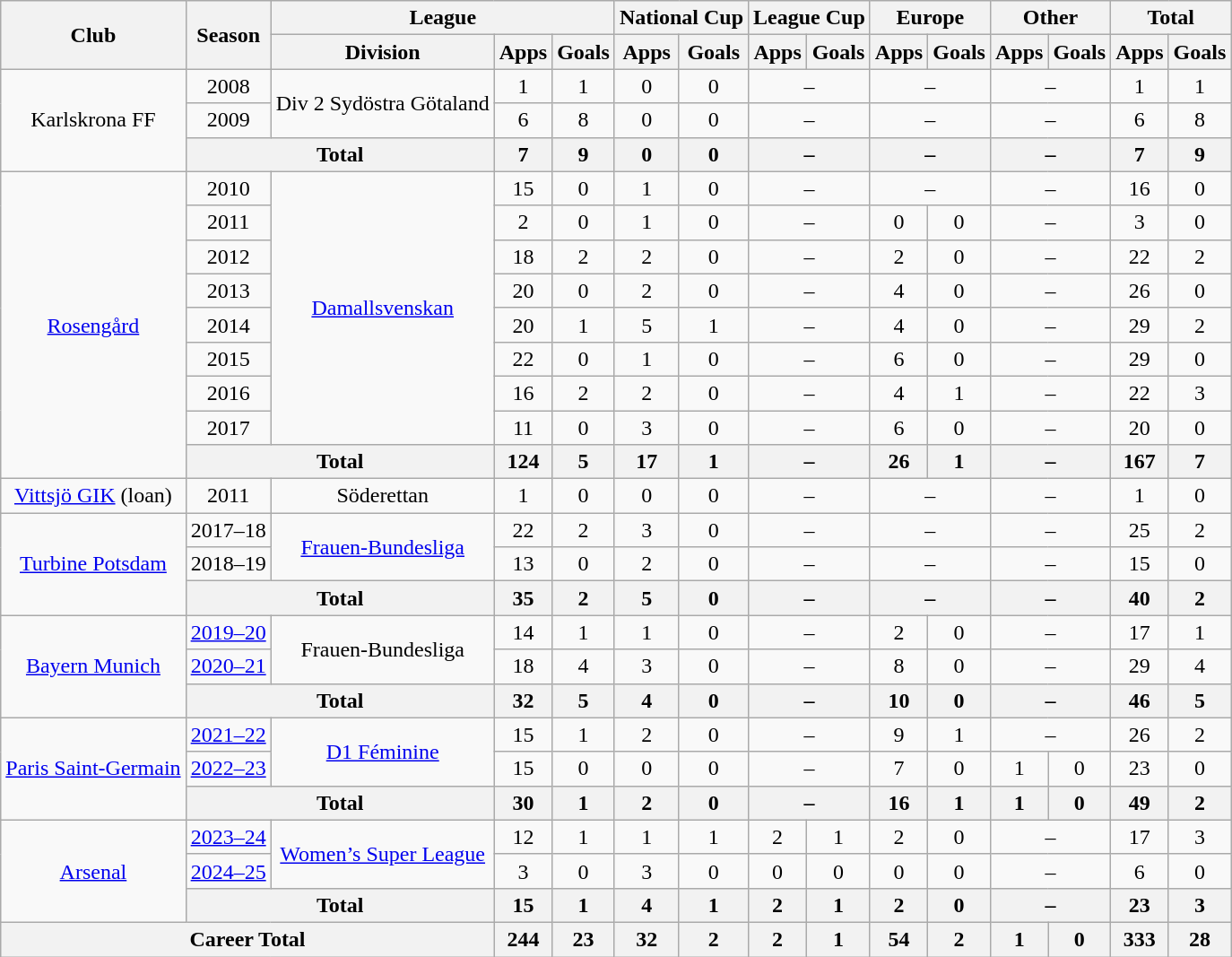<table class="wikitable" style="text-align:center">
<tr>
<th rowspan="2">Club</th>
<th rowspan="2">Season</th>
<th colspan="3">League</th>
<th colspan="2">National Cup</th>
<th colspan="2">League Cup</th>
<th colspan="2">Europe</th>
<th colspan="2">Other</th>
<th colspan="2">Total</th>
</tr>
<tr>
<th>Division</th>
<th>Apps</th>
<th>Goals</th>
<th>Apps</th>
<th>Goals</th>
<th>Apps</th>
<th>Goals</th>
<th>Apps</th>
<th>Goals</th>
<th>Apps</th>
<th>Goals</th>
<th>Apps</th>
<th>Goals</th>
</tr>
<tr>
<td rowspan="3">Karlskrona FF</td>
<td>2008</td>
<td rowspan="2">Div 2 Sydöstra Götaland</td>
<td>1</td>
<td>1</td>
<td>0</td>
<td>0</td>
<td colspan="2">–</td>
<td colspan="2">–</td>
<td colspan="2">–</td>
<td>1</td>
<td>1</td>
</tr>
<tr>
<td>2009</td>
<td>6</td>
<td>8</td>
<td>0</td>
<td>0</td>
<td colspan="2">–</td>
<td colspan="2">–</td>
<td colspan="2">–</td>
<td>6</td>
<td>8</td>
</tr>
<tr>
<th colspan="2">Total</th>
<th>7</th>
<th>9</th>
<th>0</th>
<th>0</th>
<th colspan="2">–</th>
<th colspan="2">–</th>
<th colspan="2">–</th>
<th>7</th>
<th>9</th>
</tr>
<tr>
<td rowspan="9"><a href='#'>Rosengård</a></td>
<td>2010</td>
<td rowspan="8"><a href='#'>Damallsvenskan</a></td>
<td>15</td>
<td>0</td>
<td>1</td>
<td>0</td>
<td colspan="2">–</td>
<td colspan="2">–</td>
<td colspan="2">–</td>
<td>16</td>
<td>0</td>
</tr>
<tr>
<td>2011</td>
<td>2</td>
<td>0</td>
<td>1</td>
<td>0</td>
<td colspan="2">–</td>
<td>0</td>
<td>0</td>
<td colspan="2">–</td>
<td>3</td>
<td>0</td>
</tr>
<tr>
<td>2012</td>
<td>18</td>
<td>2</td>
<td>2</td>
<td>0</td>
<td colspan="2">–</td>
<td>2</td>
<td>0</td>
<td colspan="2">–</td>
<td>22</td>
<td>2</td>
</tr>
<tr>
<td>2013</td>
<td>20</td>
<td>0</td>
<td>2</td>
<td>0</td>
<td colspan="2">–</td>
<td>4</td>
<td>0</td>
<td colspan="2">–</td>
<td>26</td>
<td>0</td>
</tr>
<tr>
<td>2014</td>
<td>20</td>
<td>1</td>
<td>5</td>
<td>1</td>
<td colspan="2">–</td>
<td>4</td>
<td>0</td>
<td colspan="2">–</td>
<td>29</td>
<td>2</td>
</tr>
<tr>
<td>2015</td>
<td>22</td>
<td>0</td>
<td>1</td>
<td>0</td>
<td colspan="2">–</td>
<td>6</td>
<td>0</td>
<td colspan="2">–</td>
<td>29</td>
<td>0</td>
</tr>
<tr>
<td>2016</td>
<td>16</td>
<td>2</td>
<td>2</td>
<td>0</td>
<td colspan="2">–</td>
<td>4</td>
<td>1</td>
<td colspan="2">–</td>
<td>22</td>
<td>3</td>
</tr>
<tr>
<td>2017</td>
<td>11</td>
<td>0</td>
<td>3</td>
<td>0</td>
<td colspan="2">–</td>
<td>6</td>
<td>0</td>
<td colspan="2">–</td>
<td>20</td>
<td>0</td>
</tr>
<tr>
<th colspan="2">Total</th>
<th>124</th>
<th>5</th>
<th>17</th>
<th>1</th>
<th colspan="2">–</th>
<th>26</th>
<th>1</th>
<th colspan="2">–</th>
<th>167</th>
<th>7</th>
</tr>
<tr>
<td><a href='#'>Vittsjö GIK</a> (loan)</td>
<td>2011</td>
<td>Söderettan</td>
<td>1</td>
<td>0</td>
<td>0</td>
<td>0</td>
<td colspan="2">–</td>
<td colspan="2">–</td>
<td colspan="2">–</td>
<td>1</td>
<td>0</td>
</tr>
<tr>
<td rowspan="3"><a href='#'>Turbine Potsdam</a></td>
<td>2017–18</td>
<td rowspan="2"><a href='#'>Frauen-Bundesliga</a></td>
<td>22</td>
<td>2</td>
<td>3</td>
<td>0</td>
<td colspan="2">–</td>
<td colspan="2">–</td>
<td colspan="2">–</td>
<td>25</td>
<td>2</td>
</tr>
<tr>
<td>2018–19</td>
<td>13</td>
<td>0</td>
<td>2</td>
<td>0</td>
<td colspan="2">–</td>
<td colspan="2">–</td>
<td colspan="2">–</td>
<td>15</td>
<td>0</td>
</tr>
<tr>
<th colspan="2">Total</th>
<th>35</th>
<th>2</th>
<th>5</th>
<th>0</th>
<th colspan="2">–</th>
<th colspan="2">–</th>
<th colspan="2">–</th>
<th>40</th>
<th>2</th>
</tr>
<tr>
<td rowspan="3"><a href='#'>Bayern Munich</a></td>
<td><a href='#'>2019–20</a></td>
<td rowspan="2">Frauen-Bundesliga</td>
<td>14</td>
<td>1</td>
<td>1</td>
<td>0</td>
<td colspan="2">–</td>
<td>2</td>
<td>0</td>
<td colspan="2">–</td>
<td>17</td>
<td>1</td>
</tr>
<tr>
<td><a href='#'>2020–21</a></td>
<td>18</td>
<td>4</td>
<td>3</td>
<td>0</td>
<td colspan="2">–</td>
<td>8</td>
<td>0</td>
<td colspan="2">–</td>
<td>29</td>
<td>4</td>
</tr>
<tr>
<th colspan="2">Total</th>
<th>32</th>
<th>5</th>
<th>4</th>
<th>0</th>
<th colspan="2">–</th>
<th>10</th>
<th>0</th>
<th colspan="2">–</th>
<th>46</th>
<th>5</th>
</tr>
<tr>
<td rowspan="3"><a href='#'>Paris Saint-Germain</a></td>
<td><a href='#'>2021–22</a></td>
<td rowspan="2"><a href='#'>D1 Féminine</a></td>
<td>15</td>
<td>1</td>
<td>2</td>
<td>0</td>
<td colspan="2">–</td>
<td>9</td>
<td>1</td>
<td colspan="2">–</td>
<td>26</td>
<td>2</td>
</tr>
<tr>
<td><a href='#'>2022–23</a></td>
<td>15</td>
<td>0</td>
<td>0</td>
<td>0</td>
<td colspan="2">–</td>
<td>7</td>
<td>0</td>
<td>1</td>
<td>0</td>
<td>23</td>
<td>0</td>
</tr>
<tr>
<th colspan="2">Total</th>
<th>30</th>
<th>1</th>
<th>2</th>
<th>0</th>
<th colspan="2">–</th>
<th>16</th>
<th>1</th>
<th>1</th>
<th>0</th>
<th>49</th>
<th>2</th>
</tr>
<tr>
<td rowspan="3"><a href='#'>Arsenal</a></td>
<td><a href='#'>2023–24</a></td>
<td rowspan="2"><a href='#'>Women’s Super League</a></td>
<td>12</td>
<td>1</td>
<td>1</td>
<td>1</td>
<td>2</td>
<td>1</td>
<td>2</td>
<td>0</td>
<td colspan="2">–</td>
<td>17</td>
<td>3</td>
</tr>
<tr>
<td><a href='#'>2024–25</a></td>
<td>3</td>
<td>0</td>
<td>3</td>
<td>0</td>
<td>0</td>
<td>0</td>
<td>0</td>
<td>0</td>
<td colspan="2">–</td>
<td>6</td>
<td>0</td>
</tr>
<tr>
<th colspan="2">Total</th>
<th>15</th>
<th>1</th>
<th>4</th>
<th>1</th>
<th>2</th>
<th>1</th>
<th>2</th>
<th>0</th>
<th colspan="2">–</th>
<th>23</th>
<th>3</th>
</tr>
<tr>
<th colspan="3"><strong>Career Total</strong></th>
<th>244</th>
<th>23</th>
<th>32</th>
<th>2</th>
<th>2</th>
<th>1</th>
<th>54</th>
<th>2</th>
<th>1</th>
<th>0</th>
<th>333</th>
<th>28</th>
</tr>
</table>
